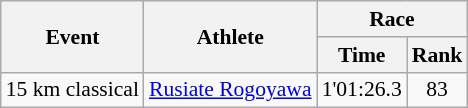<table class="wikitable" border="1" style="font-size:90%">
<tr>
<th rowspan=2>Event</th>
<th rowspan=2>Athlete</th>
<th colspan=2>Race</th>
</tr>
<tr>
<th>Time</th>
<th>Rank</th>
</tr>
<tr>
<td>15 km classical</td>
<td><a href='#'>Rusiate Rogoyawa</a></td>
<td align=center>1'01:26.3</td>
<td align=center>83</td>
</tr>
</table>
